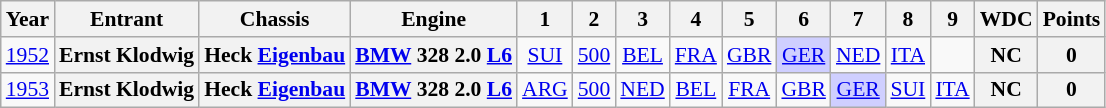<table class="wikitable" style="text-align:center; font-size:90%">
<tr>
<th>Year</th>
<th>Entrant</th>
<th>Chassis</th>
<th>Engine</th>
<th>1</th>
<th>2</th>
<th>3</th>
<th>4</th>
<th>5</th>
<th>6</th>
<th>7</th>
<th>8</th>
<th>9</th>
<th>WDC</th>
<th>Points</th>
</tr>
<tr>
<td><a href='#'>1952</a></td>
<th>Ernst Klodwig</th>
<th>Heck <a href='#'>Eigenbau</a></th>
<th><a href='#'>BMW</a> 328 2.0 <a href='#'>L6</a></th>
<td><a href='#'>SUI</a></td>
<td><a href='#'>500</a></td>
<td><a href='#'>BEL</a></td>
<td><a href='#'>FRA</a></td>
<td><a href='#'>GBR</a></td>
<td style="background:#CFCFFF;"><a href='#'>GER</a><br></td>
<td><a href='#'>NED</a></td>
<td><a href='#'>ITA</a></td>
<td></td>
<th>NC</th>
<th>0</th>
</tr>
<tr>
<td><a href='#'>1953</a></td>
<th>Ernst Klodwig</th>
<th>Heck <a href='#'>Eigenbau</a></th>
<th><a href='#'>BMW</a> 328 2.0 <a href='#'>L6</a></th>
<td><a href='#'>ARG</a></td>
<td><a href='#'>500</a></td>
<td><a href='#'>NED</a></td>
<td><a href='#'>BEL</a></td>
<td><a href='#'>FRA</a></td>
<td><a href='#'>GBR</a></td>
<td style="background:#CFCFFF;"><a href='#'>GER</a><br></td>
<td><a href='#'>SUI</a></td>
<td><a href='#'>ITA</a></td>
<th>NC</th>
<th>0</th>
</tr>
</table>
